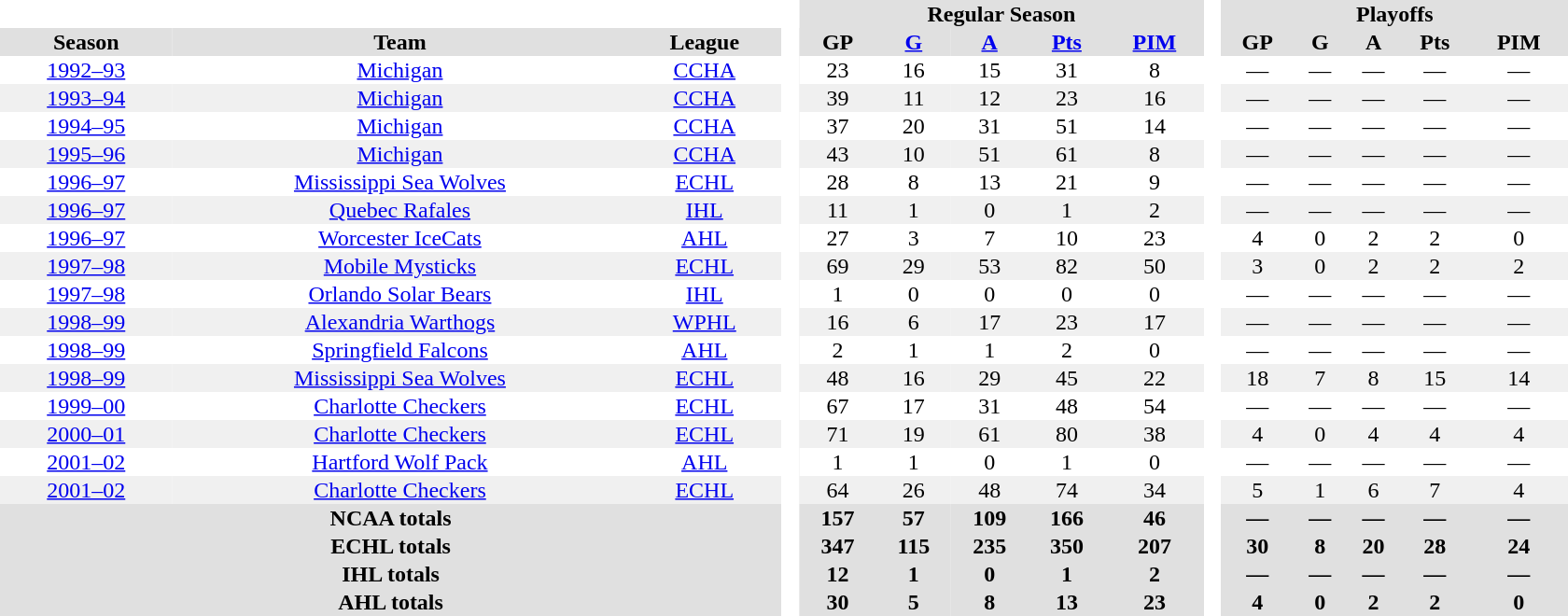<table border="0" cellpadding="1" cellspacing="0" style="text-align:center; width:70em">
<tr bgcolor="#e0e0e0">
<th colspan="3"  bgcolor="#ffffff"> </th>
<th rowspan="99" bgcolor="#ffffff"> </th>
<th colspan="5">Regular Season</th>
<th rowspan="99" bgcolor="#ffffff"> </th>
<th colspan="5">Playoffs</th>
</tr>
<tr bgcolor="#e0e0e0">
<th>Season</th>
<th>Team</th>
<th>League</th>
<th>GP</th>
<th><a href='#'>G</a></th>
<th><a href='#'>A</a></th>
<th><a href='#'>Pts</a></th>
<th><a href='#'>PIM</a></th>
<th>GP</th>
<th>G</th>
<th>A</th>
<th>Pts</th>
<th>PIM</th>
</tr>
<tr>
<td><a href='#'>1992–93</a></td>
<td><a href='#'>Michigan</a></td>
<td><a href='#'>CCHA</a></td>
<td>23</td>
<td>16</td>
<td>15</td>
<td>31</td>
<td>8</td>
<td>—</td>
<td>—</td>
<td>—</td>
<td>—</td>
<td>—</td>
</tr>
<tr bgcolor="f0f0f0">
<td><a href='#'>1993–94</a></td>
<td><a href='#'>Michigan</a></td>
<td><a href='#'>CCHA</a></td>
<td>39</td>
<td>11</td>
<td>12</td>
<td>23</td>
<td>16</td>
<td>—</td>
<td>—</td>
<td>—</td>
<td>—</td>
<td>—</td>
</tr>
<tr>
<td><a href='#'>1994–95</a></td>
<td><a href='#'>Michigan</a></td>
<td><a href='#'>CCHA</a></td>
<td>37</td>
<td>20</td>
<td>31</td>
<td>51</td>
<td>14</td>
<td>—</td>
<td>—</td>
<td>—</td>
<td>—</td>
<td>—</td>
</tr>
<tr bgcolor="f0f0f0">
<td><a href='#'>1995–96</a></td>
<td><a href='#'>Michigan</a></td>
<td><a href='#'>CCHA</a></td>
<td>43</td>
<td>10</td>
<td>51</td>
<td>61</td>
<td>8</td>
<td>—</td>
<td>—</td>
<td>—</td>
<td>—</td>
<td>—</td>
</tr>
<tr>
<td><a href='#'>1996–97</a></td>
<td><a href='#'>Mississippi Sea Wolves</a></td>
<td><a href='#'>ECHL</a></td>
<td>28</td>
<td>8</td>
<td>13</td>
<td>21</td>
<td>9</td>
<td>—</td>
<td>—</td>
<td>—</td>
<td>—</td>
<td>—</td>
</tr>
<tr bgcolor="f0f0f0">
<td><a href='#'>1996–97</a></td>
<td><a href='#'>Quebec Rafales</a></td>
<td><a href='#'>IHL</a></td>
<td>11</td>
<td>1</td>
<td>0</td>
<td>1</td>
<td>2</td>
<td>—</td>
<td>—</td>
<td>—</td>
<td>—</td>
<td>—</td>
</tr>
<tr>
<td><a href='#'>1996–97</a></td>
<td><a href='#'>Worcester IceCats</a></td>
<td><a href='#'>AHL</a></td>
<td>27</td>
<td>3</td>
<td>7</td>
<td>10</td>
<td>23</td>
<td>4</td>
<td>0</td>
<td>2</td>
<td>2</td>
<td>0</td>
</tr>
<tr bgcolor="f0f0f0">
<td><a href='#'>1997–98</a></td>
<td><a href='#'>Mobile Mysticks</a></td>
<td><a href='#'>ECHL</a></td>
<td>69</td>
<td>29</td>
<td>53</td>
<td>82</td>
<td>50</td>
<td>3</td>
<td>0</td>
<td>2</td>
<td>2</td>
<td>2</td>
</tr>
<tr>
<td><a href='#'>1997–98</a></td>
<td><a href='#'>Orlando Solar Bears</a></td>
<td><a href='#'>IHL</a></td>
<td>1</td>
<td>0</td>
<td>0</td>
<td>0</td>
<td>0</td>
<td>—</td>
<td>—</td>
<td>—</td>
<td>—</td>
<td>—</td>
</tr>
<tr bgcolor="f0f0f0">
<td><a href='#'>1998–99</a></td>
<td><a href='#'>Alexandria Warthogs</a></td>
<td><a href='#'>WPHL</a></td>
<td>16</td>
<td>6</td>
<td>17</td>
<td>23</td>
<td>17</td>
<td>—</td>
<td>—</td>
<td>—</td>
<td>—</td>
<td>—</td>
</tr>
<tr>
<td><a href='#'>1998–99</a></td>
<td><a href='#'>Springfield Falcons</a></td>
<td><a href='#'>AHL</a></td>
<td>2</td>
<td>1</td>
<td>1</td>
<td>2</td>
<td>0</td>
<td>—</td>
<td>—</td>
<td>—</td>
<td>—</td>
<td>—</td>
</tr>
<tr bgcolor="f0f0f0">
<td><a href='#'>1998–99</a></td>
<td><a href='#'>Mississippi Sea Wolves</a></td>
<td><a href='#'>ECHL</a></td>
<td>48</td>
<td>16</td>
<td>29</td>
<td>45</td>
<td>22</td>
<td>18</td>
<td>7</td>
<td>8</td>
<td>15</td>
<td>14</td>
</tr>
<tr>
<td><a href='#'>1999–00</a></td>
<td><a href='#'>Charlotte Checkers</a></td>
<td><a href='#'>ECHL</a></td>
<td>67</td>
<td>17</td>
<td>31</td>
<td>48</td>
<td>54</td>
<td>—</td>
<td>—</td>
<td>—</td>
<td>—</td>
<td>—</td>
</tr>
<tr bgcolor="f0f0f0">
<td><a href='#'>2000–01</a></td>
<td><a href='#'>Charlotte Checkers</a></td>
<td><a href='#'>ECHL</a></td>
<td>71</td>
<td>19</td>
<td>61</td>
<td>80</td>
<td>38</td>
<td>4</td>
<td>0</td>
<td>4</td>
<td>4</td>
<td>4</td>
</tr>
<tr>
<td><a href='#'>2001–02</a></td>
<td><a href='#'>Hartford Wolf Pack</a></td>
<td><a href='#'>AHL</a></td>
<td>1</td>
<td>1</td>
<td>0</td>
<td>1</td>
<td>0</td>
<td>—</td>
<td>—</td>
<td>—</td>
<td>—</td>
<td>—</td>
</tr>
<tr bgcolor="f0f0f0">
<td><a href='#'>2001–02</a></td>
<td><a href='#'>Charlotte Checkers</a></td>
<td><a href='#'>ECHL</a></td>
<td>64</td>
<td>26</td>
<td>48</td>
<td>74</td>
<td>34</td>
<td>5</td>
<td>1</td>
<td>6</td>
<td>7</td>
<td>4</td>
</tr>
<tr bgcolor="#e0e0e0">
<th colspan="3">NCAA totals</th>
<th>157</th>
<th>57</th>
<th>109</th>
<th>166</th>
<th>46</th>
<th>—</th>
<th>—</th>
<th>—</th>
<th>—</th>
<th>—</th>
</tr>
<tr bgcolor="#e0e0e0">
<th colspan="3">ECHL totals</th>
<th>347</th>
<th>115</th>
<th>235</th>
<th>350</th>
<th>207</th>
<th>30</th>
<th>8</th>
<th>20</th>
<th>28</th>
<th>24</th>
</tr>
<tr bgcolor="#e0e0e0">
<th colspan="3">IHL totals</th>
<th>12</th>
<th>1</th>
<th>0</th>
<th>1</th>
<th>2</th>
<th>—</th>
<th>—</th>
<th>—</th>
<th>—</th>
<th>—</th>
</tr>
<tr bgcolor="#e0e0e0">
<th colspan="3">AHL totals</th>
<th>30</th>
<th>5</th>
<th>8</th>
<th>13</th>
<th>23</th>
<th>4</th>
<th>0</th>
<th>2</th>
<th>2</th>
<th>0</th>
</tr>
</table>
